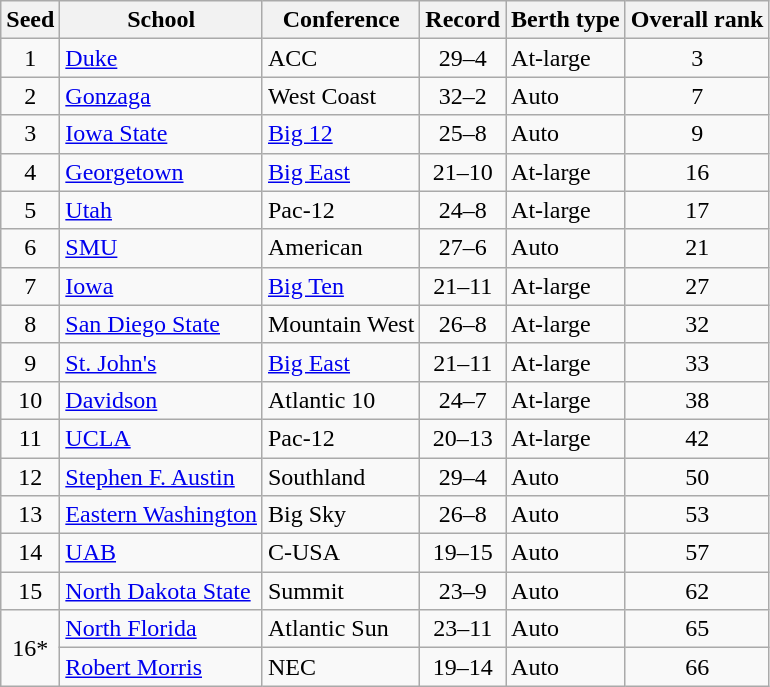<table class="wikitable sortable">
<tr>
<th>Seed</th>
<th>School</th>
<th>Conference</th>
<th>Record</th>
<th>Berth type</th>
<th>Overall rank</th>
</tr>
<tr>
<td align=center>1</td>
<td><a href='#'>Duke</a></td>
<td>ACC</td>
<td align=center>29–4</td>
<td>At-large</td>
<td align=center>3</td>
</tr>
<tr>
<td align=center>2</td>
<td><a href='#'>Gonzaga</a></td>
<td>West Coast</td>
<td align=center>32–2</td>
<td>Auto</td>
<td align=center>7</td>
</tr>
<tr>
<td align=center>3</td>
<td><a href='#'>Iowa State</a></td>
<td><a href='#'>Big 12</a></td>
<td align=center>25–8</td>
<td>Auto</td>
<td align=center>9</td>
</tr>
<tr>
<td align=center>4</td>
<td><a href='#'>Georgetown</a></td>
<td><a href='#'>Big East</a></td>
<td align=center>21–10</td>
<td>At-large</td>
<td align=center>16</td>
</tr>
<tr>
<td align=center>5</td>
<td><a href='#'>Utah</a></td>
<td>Pac-12</td>
<td align=center>24–8</td>
<td>At-large</td>
<td align=center>17</td>
</tr>
<tr>
<td align=center>6</td>
<td><a href='#'>SMU</a></td>
<td>American</td>
<td align=center>27–6</td>
<td>Auto</td>
<td align=center>21</td>
</tr>
<tr>
<td align=center>7</td>
<td><a href='#'>Iowa</a></td>
<td><a href='#'>Big Ten</a></td>
<td align=center>21–11</td>
<td>At-large</td>
<td align=center>27</td>
</tr>
<tr>
<td align=center>8</td>
<td><a href='#'>San Diego State</a></td>
<td>Mountain West</td>
<td align=center>26–8</td>
<td>At-large</td>
<td align=center>32</td>
</tr>
<tr>
<td align=center>9</td>
<td><a href='#'>St. John's</a></td>
<td><a href='#'>Big East</a></td>
<td align=center>21–11</td>
<td>At-large</td>
<td align=center>33</td>
</tr>
<tr>
<td align=center>10</td>
<td><a href='#'>Davidson</a></td>
<td>Atlantic 10</td>
<td align=center>24–7</td>
<td>At-large</td>
<td align=center>38</td>
</tr>
<tr>
<td align=center>11</td>
<td><a href='#'>UCLA</a></td>
<td>Pac-12</td>
<td align=center>20–13</td>
<td>At-large</td>
<td align=center>42</td>
</tr>
<tr>
<td align=center>12</td>
<td><a href='#'>Stephen F. Austin</a></td>
<td>Southland</td>
<td align=center>29–4</td>
<td>Auto</td>
<td align=center>50</td>
</tr>
<tr>
<td align=center>13</td>
<td><a href='#'>Eastern Washington</a></td>
<td>Big Sky</td>
<td align=center>26–8</td>
<td>Auto</td>
<td align=center>53</td>
</tr>
<tr>
<td align=center>14</td>
<td><a href='#'>UAB</a></td>
<td>C-USA</td>
<td align=center>19–15</td>
<td>Auto</td>
<td align=center>57</td>
</tr>
<tr>
<td align=center>15</td>
<td><a href='#'>North Dakota State</a></td>
<td>Summit</td>
<td align=center>23–9</td>
<td>Auto</td>
<td align=center>62</td>
</tr>
<tr>
<td rowspan=2 align=center>16*</td>
<td><a href='#'>North Florida</a></td>
<td>Atlantic Sun</td>
<td align=center>23–11</td>
<td>Auto</td>
<td align=center>65</td>
</tr>
<tr>
<td><a href='#'>Robert Morris</a></td>
<td>NEC</td>
<td align=center>19–14</td>
<td>Auto</td>
<td align=center>66</td>
</tr>
</table>
